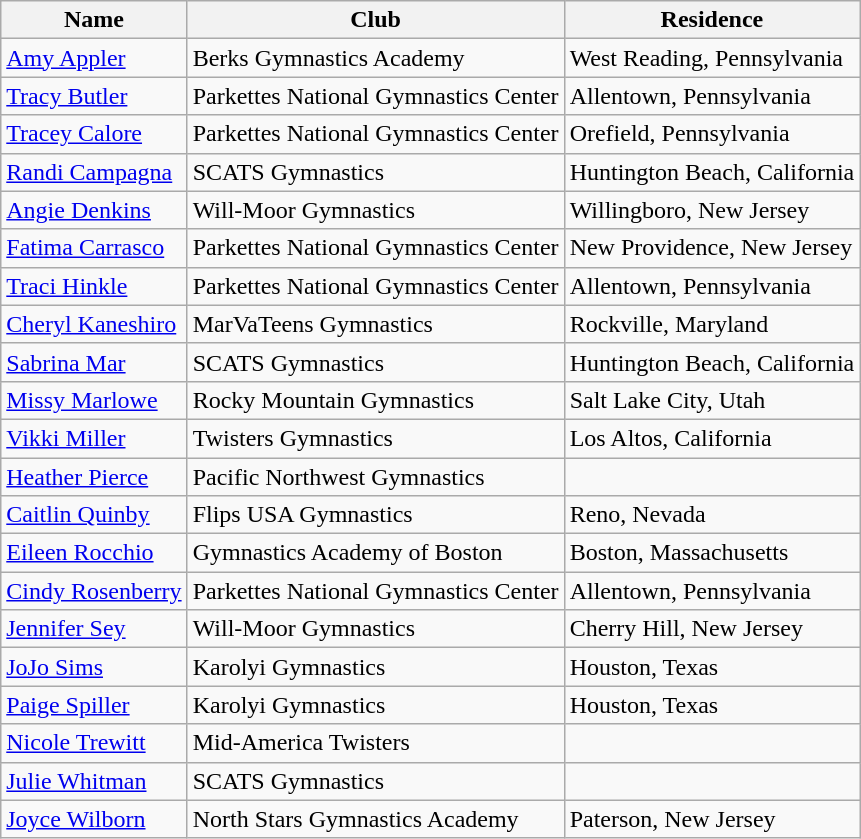<table class="wikitable">
<tr>
<th>Name</th>
<th>Club</th>
<th>Residence</th>
</tr>
<tr>
<td><a href='#'>Amy Appler</a></td>
<td>Berks Gymnastics Academy</td>
<td>West Reading, Pennsylvania</td>
</tr>
<tr>
<td><a href='#'>Tracy Butler</a></td>
<td>Parkettes National Gymnastics Center</td>
<td>Allentown, Pennsylvania</td>
</tr>
<tr>
<td><a href='#'>Tracey Calore</a></td>
<td>Parkettes National Gymnastics Center</td>
<td>Orefield, Pennsylvania</td>
</tr>
<tr>
<td><a href='#'>Randi Campagna</a></td>
<td>SCATS Gymnastics</td>
<td>Huntington Beach, California</td>
</tr>
<tr>
<td><a href='#'>Angie Denkins</a></td>
<td>Will-Moor Gymnastics</td>
<td>Willingboro, New Jersey</td>
</tr>
<tr>
<td><a href='#'>Fatima Carrasco</a></td>
<td>Parkettes National Gymnastics Center</td>
<td>New Providence, New Jersey</td>
</tr>
<tr>
<td><a href='#'>Traci Hinkle</a></td>
<td>Parkettes National Gymnastics Center</td>
<td>Allentown, Pennsylvania</td>
</tr>
<tr>
<td><a href='#'>Cheryl Kaneshiro</a></td>
<td>MarVaTeens Gymnastics</td>
<td>Rockville, Maryland</td>
</tr>
<tr>
<td><a href='#'>Sabrina Mar</a></td>
<td>SCATS Gymnastics</td>
<td>Huntington Beach, California</td>
</tr>
<tr>
<td><a href='#'>Missy Marlowe</a></td>
<td>Rocky Mountain Gymnastics</td>
<td>Salt Lake City, Utah</td>
</tr>
<tr>
<td><a href='#'>Vikki Miller</a></td>
<td>Twisters Gymnastics</td>
<td>Los Altos, California</td>
</tr>
<tr>
<td><a href='#'>Heather Pierce</a></td>
<td>Pacific Northwest Gymnastics</td>
<td></td>
</tr>
<tr>
<td><a href='#'>Caitlin Quinby</a></td>
<td>Flips USA Gymnastics</td>
<td>Reno, Nevada</td>
</tr>
<tr>
<td><a href='#'>Eileen Rocchio</a></td>
<td>Gymnastics Academy of Boston</td>
<td>Boston, Massachusetts</td>
</tr>
<tr>
<td><a href='#'>Cindy Rosenberry</a></td>
<td>Parkettes National Gymnastics Center</td>
<td>Allentown, Pennsylvania</td>
</tr>
<tr>
<td><a href='#'>Jennifer Sey</a></td>
<td>Will-Moor Gymnastics</td>
<td>Cherry Hill, New Jersey</td>
</tr>
<tr>
<td><a href='#'>JoJo Sims</a></td>
<td>Karolyi Gymnastics</td>
<td>Houston, Texas</td>
</tr>
<tr>
<td><a href='#'>Paige Spiller</a></td>
<td>Karolyi Gymnastics</td>
<td>Houston, Texas</td>
</tr>
<tr>
<td><a href='#'>Nicole Trewitt</a></td>
<td>Mid-America Twisters</td>
<td></td>
</tr>
<tr>
<td><a href='#'>Julie Whitman</a></td>
<td>SCATS Gymnastics</td>
<td></td>
</tr>
<tr>
<td><a href='#'>Joyce Wilborn</a></td>
<td>North Stars Gymnastics Academy</td>
<td>Paterson, New Jersey</td>
</tr>
</table>
